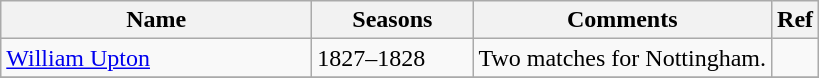<table class="wikitable">
<tr>
<th style="width:200px">Name</th>
<th style="width: 100px">Seasons</th>
<th>Comments</th>
<th>Ref</th>
</tr>
<tr>
<td><a href='#'>William Upton</a></td>
<td>1827–1828</td>
<td>Two matches for Nottingham.</td>
<td></td>
</tr>
<tr>
</tr>
</table>
